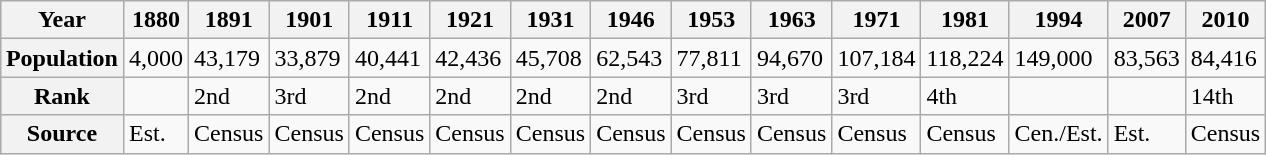<table class="wikitable" style="margin:1em auto;">
<tr>
<th style= style="height:17px;">Year</th>
<th style=>1880</th>
<th style=>1891</th>
<th style=>1901</th>
<th style=>1911</th>
<th style=>1921</th>
<th style=>1931</th>
<th style=>1946</th>
<th style=>1953</th>
<th style=>1963</th>
<th style=>1971</th>
<th style=>1981</th>
<th style=>1994</th>
<th style=>2007</th>
<th style=>2010</th>
</tr>
<tr>
<th style=>Population</th>
<td style=>4,000</td>
<td style=>43,179</td>
<td style=>33,879</td>
<td style=>40,441</td>
<td style=>42,436</td>
<td style=>45,708</td>
<td style=>62,543</td>
<td style=>77,811</td>
<td style=>94,670</td>
<td style=>107,184</td>
<td style=>118,224</td>
<td style=>149,000</td>
<td style=>83,563</td>
<td style=>84,416</td>
</tr>
<tr>
<th style=>Rank</th>
<td style=></td>
<td style=>2nd</td>
<td style=>3rd</td>
<td style=>2nd</td>
<td style=>2nd</td>
<td style=>2nd</td>
<td style=>2nd</td>
<td style=>3rd</td>
<td style=>3rd</td>
<td style=>3rd</td>
<td style=>4th</td>
<td style=></td>
<td style=></td>
<td style=>14th</td>
</tr>
<tr>
<th style=>Source</th>
<td style=>Est.</td>
<td style=>Census</td>
<td style=>Census</td>
<td style=>Census</td>
<td style=>Census</td>
<td style=>Census</td>
<td style=>Census</td>
<td style=>Census</td>
<td style=>Census</td>
<td style=>Census</td>
<td style=>Census</td>
<td style=>Cen./Est.</td>
<td style=>Est.</td>
<td style=>Census</td>
</tr>
</table>
